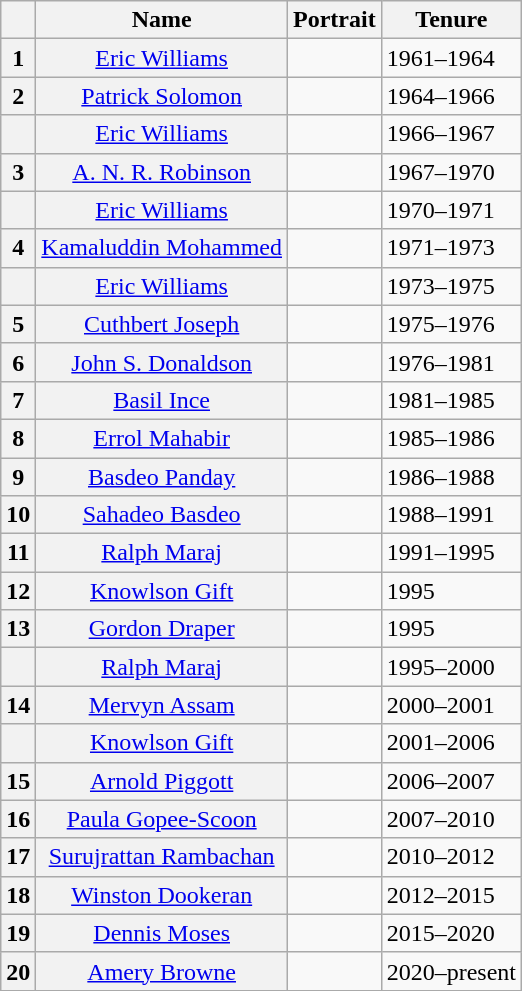<table class="wikitable">
<tr>
<th></th>
<th>Name<br></th>
<th>Portrait</th>
<th>Tenure</th>
</tr>
<tr>
<th>1</th>
<th align="center" scope="row" style="font-weight:normal;"><a href='#'>Eric Williams</a><br></th>
<td></td>
<td>1961–1964</td>
</tr>
<tr>
<th>2</th>
<th align="center" scope="row" style="font-weight:normal;"><a href='#'>Patrick Solomon</a><br></th>
<td></td>
<td>1964–1966</td>
</tr>
<tr>
<th></th>
<th align="center" scope="row" style="font-weight:normal;"><a href='#'>Eric Williams</a><br></th>
<td></td>
<td>1966–1967</td>
</tr>
<tr>
<th>3</th>
<th align="center" scope="row" style="font-weight:normal;"><a href='#'>A. N. R. Robinson</a><br></th>
<td></td>
<td>1967–1970</td>
</tr>
<tr>
<th></th>
<th align="center" scope="row" style="font-weight:normal;"><a href='#'>Eric Williams</a><br></th>
<td></td>
<td>1970–1971</td>
</tr>
<tr>
<th>4</th>
<th align="center" scope="row" style="font-weight:normal;"><a href='#'>Kamaluddin Mohammed</a><br></th>
<td></td>
<td>1971–1973</td>
</tr>
<tr>
<th></th>
<th align="center" scope="row" style="font-weight:normal;"><a href='#'>Eric Williams</a><br></th>
<td></td>
<td>1973–1975</td>
</tr>
<tr>
<th>5</th>
<th align="center" scope="row" style="font-weight:normal;"><a href='#'>Cuthbert Joseph</a><br></th>
<td></td>
<td>1975–1976</td>
</tr>
<tr>
<th>6</th>
<th align="center" scope="row" style="font-weight:normal;"><a href='#'>John S. Donaldson</a><br></th>
<td></td>
<td>1976–1981</td>
</tr>
<tr>
<th>7</th>
<th align="center" scope="row" style="font-weight:normal;"><a href='#'>Basil Ince</a><br></th>
<td></td>
<td>1981–1985</td>
</tr>
<tr>
<th>8</th>
<th align="center" scope="row" style="font-weight:normal;"><a href='#'>Errol Mahabir</a><br></th>
<td></td>
<td>1985–1986</td>
</tr>
<tr>
<th>9</th>
<th align="center" scope="row" style="font-weight:normal;"><a href='#'>Basdeo Panday</a><br></th>
<td></td>
<td>1986–1988</td>
</tr>
<tr>
<th>10</th>
<th align="center" scope="row" style="font-weight:normal;"><a href='#'>Sahadeo Basdeo</a><br></th>
<td></td>
<td>1988–1991</td>
</tr>
<tr>
<th>11</th>
<th align="center" scope="row" style="font-weight:normal;"><a href='#'>Ralph Maraj</a><br></th>
<td></td>
<td>1991–1995</td>
</tr>
<tr>
<th>12</th>
<th align="center" scope="row" style="font-weight:normal;"><a href='#'>Knowlson Gift</a><br></th>
<td></td>
<td>1995</td>
</tr>
<tr>
<th>13</th>
<th align="center" scope="row" style="font-weight:normal;"><a href='#'>Gordon Draper</a><br></th>
<td></td>
<td>1995</td>
</tr>
<tr>
<th></th>
<th align="center" scope="row" style="font-weight:normal;"><a href='#'>Ralph Maraj</a><br></th>
<td></td>
<td>1995–2000</td>
</tr>
<tr>
<th>14</th>
<th align="center" scope="row" style="font-weight:normal;"><a href='#'>Mervyn Assam</a><br></th>
<td></td>
<td>2000–2001</td>
</tr>
<tr>
<th></th>
<th align="center" scope="row" style="font-weight:normal;"><a href='#'>Knowlson Gift</a><br></th>
<td></td>
<td>2001–2006</td>
</tr>
<tr>
<th>15</th>
<th align="center" scope="row" style="font-weight:normal;"><a href='#'>Arnold Piggott</a><br></th>
<td></td>
<td>2006–2007</td>
</tr>
<tr>
<th>16</th>
<th align="center" scope="row" style="font-weight:normal;"><a href='#'>Paula Gopee-Scoon</a><br></th>
<td></td>
<td>2007–2010</td>
</tr>
<tr>
<th>17</th>
<th align="center" scope="row" style="font-weight:normal;"><a href='#'>Surujrattan Rambachan</a><br></th>
<td></td>
<td>2010–2012</td>
</tr>
<tr>
<th>18</th>
<th align="center" scope="row" style="font-weight:normal;"><a href='#'>Winston Dookeran</a><br></th>
<td></td>
<td>2012–2015</td>
</tr>
<tr>
<th>19</th>
<th align="center" scope="row" style="font-weight:normal;"><a href='#'>Dennis Moses</a></th>
<td></td>
<td>2015–2020</td>
</tr>
<tr>
<th>20</th>
<th align="center" scope="row" style="font-weight:normal;"><a href='#'>Amery Browne</a></th>
<td></td>
<td>2020–present</td>
</tr>
<tr>
</tr>
</table>
